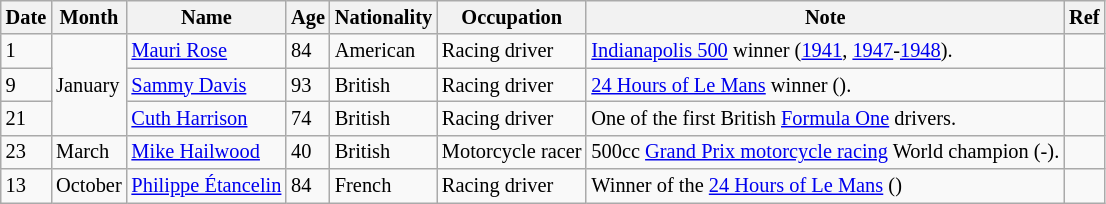<table class="wikitable" style="font-size:85%;">
<tr>
<th>Date</th>
<th>Month</th>
<th>Name</th>
<th>Age</th>
<th>Nationality</th>
<th>Occupation</th>
<th>Note</th>
<th>Ref</th>
</tr>
<tr>
<td>1</td>
<td rowspan=3>January</td>
<td><a href='#'>Mauri Rose</a></td>
<td>84</td>
<td>American</td>
<td>Racing driver</td>
<td><a href='#'>Indianapolis 500</a> winner (<a href='#'>1941</a>, <a href='#'>1947</a>-<a href='#'>1948</a>).</td>
<td></td>
</tr>
<tr>
<td>9</td>
<td><a href='#'>Sammy Davis</a></td>
<td>93</td>
<td>British</td>
<td>Racing driver</td>
<td><a href='#'>24 Hours of Le Mans</a> winner ().</td>
<td></td>
</tr>
<tr>
<td>21</td>
<td><a href='#'>Cuth Harrison</a></td>
<td>74</td>
<td>British</td>
<td>Racing driver</td>
<td>One of the first British <a href='#'>Formula One</a> drivers.</td>
<td></td>
</tr>
<tr>
<td>23</td>
<td>March</td>
<td><a href='#'>Mike Hailwood</a></td>
<td>40</td>
<td>British</td>
<td>Motorcycle racer</td>
<td>500cc <a href='#'>Grand Prix motorcycle racing</a> World champion (-).</td>
<td></td>
</tr>
<tr>
<td>13</td>
<td>October</td>
<td><a href='#'>Philippe Étancelin</a></td>
<td>84</td>
<td>French</td>
<td>Racing driver</td>
<td>Winner of the <a href='#'>24 Hours of Le Mans</a> ()</td>
<td></td>
</tr>
</table>
